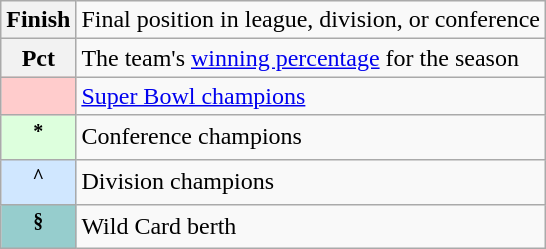<table class="wikitable">
<tr>
<th scope=row>Finish</th>
<td>Final position in league, division, or conference</td>
</tr>
<tr>
<th scope=row>Pct</th>
<td>The team's <a href='#'>winning percentage</a> for the season</td>
</tr>
<tr>
<th scope=row style="background-color: #FFCCCC;"><sup></sup></th>
<td><a href='#'>Super Bowl champions</a></td>
</tr>
<tr>
<th scope=row style="background-color: #DDFFDD;"><sup>*</sup></th>
<td>Conference champions</td>
</tr>
<tr>
<th scope=row style="background-color: #D0E7FF;"><sup>^</sup></th>
<td>Division champions</td>
</tr>
<tr>
<th scope=row style="background-color: #96CDCD;"><sup>§</sup></th>
<td>Wild Card berth</td>
</tr>
</table>
